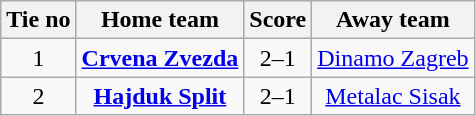<table class="wikitable" style="text-align: center">
<tr>
<th>Tie no</th>
<th>Home team</th>
<th>Score</th>
<th>Away team</th>
</tr>
<tr>
<td>1</td>
<td><strong><a href='#'>Crvena Zvezda</a></strong></td>
<td>2–1</td>
<td><a href='#'>Dinamo Zagreb</a></td>
</tr>
<tr>
<td>2</td>
<td><strong><a href='#'>Hajduk Split</a></strong></td>
<td>2–1</td>
<td><a href='#'>Metalac Sisak</a></td>
</tr>
</table>
